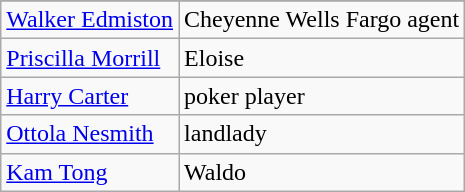<table class=wikitable>
<tr>
</tr>
<tr>
<td><a href='#'>Walker Edmiston</a></td>
<td>Cheyenne Wells Fargo agent</td>
</tr>
<tr>
<td><a href='#'>Priscilla Morrill</a></td>
<td>Eloise</td>
</tr>
<tr>
<td><a href='#'>Harry Carter</a></td>
<td>poker player</td>
</tr>
<tr>
<td><a href='#'>Ottola Nesmith</a></td>
<td>landlady</td>
</tr>
<tr>
<td><a href='#'>Kam Tong</a></td>
<td>Waldo</td>
</tr>
</table>
